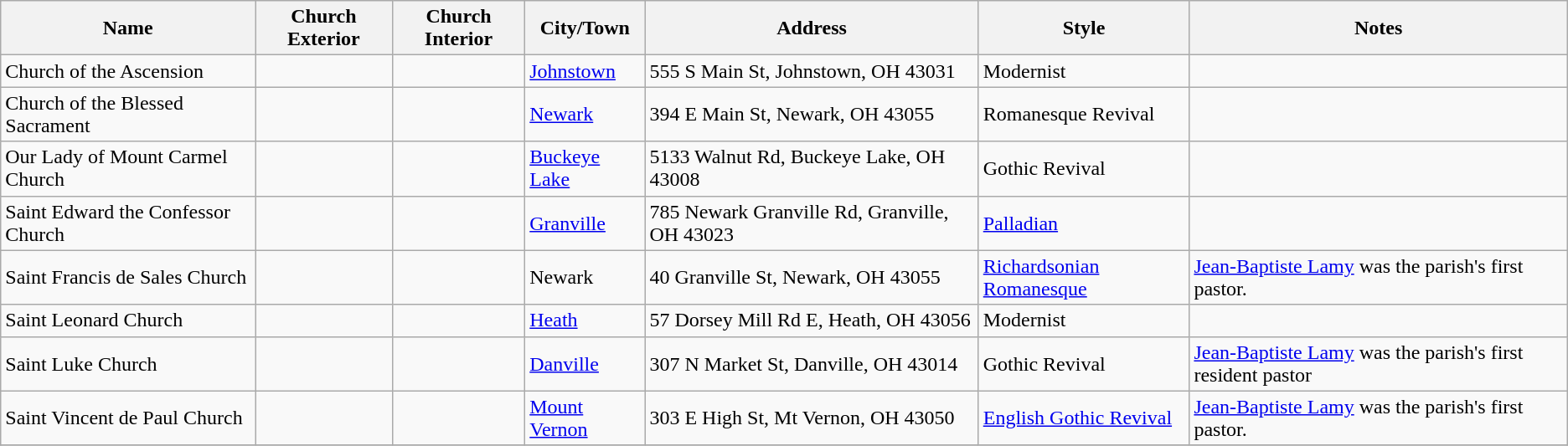<table class="wikitable sortable">
<tr>
<th style="background:light gray; color:black">Name</th>
<th class="unsortable" style="background:light gray; color:black">Church Exterior</th>
<th class="unsortable" style="background:light gray; color:black">Church Interior</th>
<th style="background:light gray; color:black">City/Town</th>
<th class="unsortable" style="background:light gray; color:black">Address</th>
<th style="background:light gray; color:black">Style</th>
<th class="unsortable" style="background:light gray; color:black">Notes</th>
</tr>
<tr>
<td>Church of the Ascension</td>
<td></td>
<td></td>
<td><a href='#'>Johnstown</a></td>
<td>555 S Main St, Johnstown, OH 43031</td>
<td>Modernist</td>
<td></td>
</tr>
<tr>
<td>Church of the Blessed Sacrament</td>
<td></td>
<td></td>
<td><a href='#'>Newark</a></td>
<td>394 E Main St, Newark, OH 43055</td>
<td>Romanesque Revival</td>
<td></td>
</tr>
<tr>
<td>Our Lady of Mount Carmel Church</td>
<td></td>
<td></td>
<td><a href='#'>Buckeye Lake</a></td>
<td>5133 Walnut Rd, Buckeye Lake, OH 43008</td>
<td>Gothic Revival</td>
<td></td>
</tr>
<tr>
<td>Saint Edward the Confessor Church</td>
<td></td>
<td></td>
<td><a href='#'>Granville</a></td>
<td>785 Newark Granville Rd, Granville, OH 43023</td>
<td><a href='#'>Palladian</a></td>
<td></td>
</tr>
<tr>
<td>Saint Francis de Sales Church</td>
<td></td>
<td></td>
<td>Newark</td>
<td>40 Granville St, Newark, OH 43055</td>
<td><a href='#'>Richardsonian Romanesque</a></td>
<td><a href='#'>Jean-Baptiste Lamy</a> was the parish's first pastor.</td>
</tr>
<tr>
<td>Saint Leonard Church</td>
<td></td>
<td></td>
<td><a href='#'>Heath</a></td>
<td>57 Dorsey Mill Rd E, Heath, OH 43056</td>
<td>Modernist</td>
<td></td>
</tr>
<tr>
<td>Saint Luke Church</td>
<td></td>
<td></td>
<td><a href='#'>Danville</a></td>
<td>307 N Market St, Danville, OH 43014</td>
<td>Gothic Revival</td>
<td><a href='#'>Jean-Baptiste Lamy</a> was the parish's first resident pastor </td>
</tr>
<tr>
<td>Saint Vincent de Paul Church</td>
<td></td>
<td></td>
<td><a href='#'>Mount Vernon</a></td>
<td>303 E High St, Mt Vernon, OH 43050</td>
<td><a href='#'>English Gothic Revival</a></td>
<td><a href='#'>Jean-Baptiste Lamy</a> was the parish's first pastor.</td>
</tr>
<tr>
</tr>
</table>
